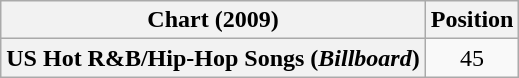<table class="wikitable sortable plainrowheaders">
<tr>
<th scope="col">Chart (2009)</th>
<th scope="col">Position</th>
</tr>
<tr>
<th scope="row">US Hot R&B/Hip-Hop Songs (<em>Billboard</em>)</th>
<td style="text-align:center;">45</td>
</tr>
</table>
